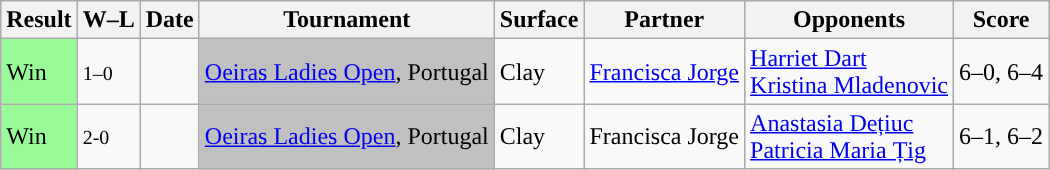<table class="sortable wikitable">
<tr>
<th>Result</th>
<th class="unsortable">W–L</th>
<th>Date</th>
<th>Tournament</th>
<th>Surface</th>
<th>Partner</th>
<th>Opponents</th>
<th class="unsortable">Score</th>
</tr>
<tr>
<td style="background:#98fb98;">Win</td>
<td><small>1–0</small></td>
<td><a href='#'></a></td>
<td style="background:silver;"><a href='#'>Oeiras Ladies Open</a>, Portugal</td>
<td>Clay</td>
<td> <a href='#'>Francisca Jorge</a></td>
<td> <a href='#'>Harriet Dart</a> <br>  <a href='#'>Kristina Mladenovic</a></td>
<td>6–0, 6–4</td>
</tr>
<tr>
<td style="background:#98fb98;">Win</td>
<td><small>2-0</small></td>
<td><a href='#'></a></td>
<td style="background:silver;"><a href='#'>Oeiras Ladies Open</a>, Portugal</td>
<td>Clay</td>
<td> Francisca Jorge</td>
<td> <a href='#'>Anastasia Dețiuc</a> <br>  <a href='#'>Patricia Maria Țig</a></td>
<td>6–1, 6–2</td>
</tr>
</table>
